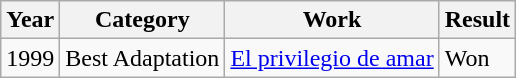<table class="wikitable">
<tr>
<th>Year</th>
<th>Category</th>
<th>Work</th>
<th>Result</th>
</tr>
<tr>
<td>1999</td>
<td>Best Adaptation</td>
<td><a href='#'>El privilegio de amar</a></td>
<td>Won</td>
</tr>
</table>
